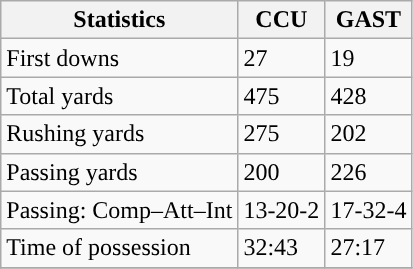<table class="wikitable" style="float: left;">
<tr>
<th>Statistics</th>
<th>CCU</th>
<th>GAST</th>
</tr>
<tr>
<td>First downs</td>
<td>27</td>
<td>19</td>
</tr>
<tr>
<td>Total yards</td>
<td>475</td>
<td>428</td>
</tr>
<tr>
<td>Rushing yards</td>
<td>275</td>
<td>202</td>
</tr>
<tr>
<td>Passing yards</td>
<td>200</td>
<td>226</td>
</tr>
<tr>
<td>Passing: Comp–Att–Int</td>
<td>13-20-2</td>
<td>17-32-4</td>
</tr>
<tr>
<td>Time of possession</td>
<td>32:43</td>
<td>27:17</td>
</tr>
<tr>
</tr>
</table>
